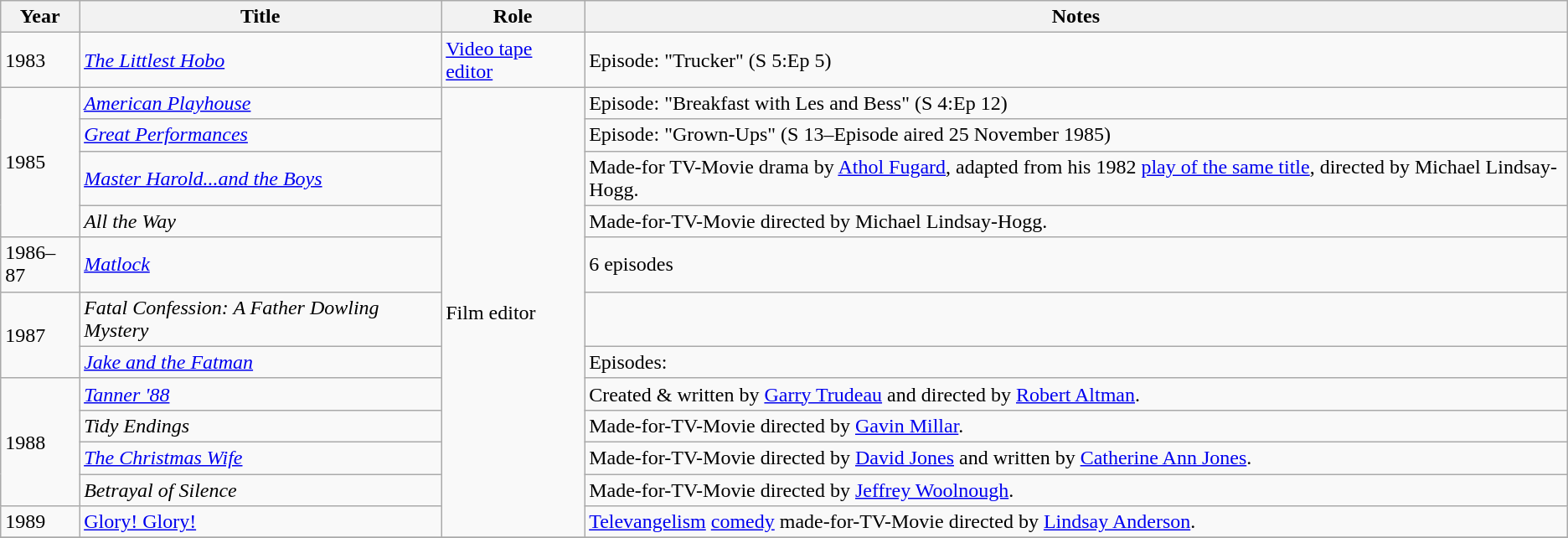<table class="wikitable sortable">
<tr>
<th>Year</th>
<th>Title</th>
<th>Role</th>
<th class="unsortable">Notes</th>
</tr>
<tr>
<td>1983</td>
<td><em><a href='#'>The Littlest Hobo</a></em></td>
<td><a href='#'>Video tape editor</a></td>
<td>Episode: "Trucker" (S 5:Ep 5)</td>
</tr>
<tr>
<td rowspan="4">1985</td>
<td><em><a href='#'>American Playhouse</a></em></td>
<td rowspan="12">Film editor</td>
<td>Episode: "Breakfast with Les and Bess" (S 4:Ep 12)</td>
</tr>
<tr>
<td><em><a href='#'>Great Performances</a></em></td>
<td>Episode: "Grown-Ups" (S 13–Episode aired 25 November 1985)</td>
</tr>
<tr>
<td><em><a href='#'>Master Harold...and the Boys</a></em></td>
<td>Made-for TV-Movie drama by <a href='#'>Athol Fugard</a>, adapted from his 1982 <a href='#'>play of the same title</a>, directed by Michael Lindsay-Hogg.</td>
</tr>
<tr>
<td><em>All the Way</em></td>
<td>Made-for-TV-Movie directed by Michael Lindsay-Hogg.</td>
</tr>
<tr>
<td>1986–87</td>
<td><em><a href='#'>Matlock</a></em></td>
<td>6 episodes</td>
</tr>
<tr>
<td rowspan="2">1987</td>
<td><em>Fatal Confession: A Father Dowling Mystery</em></td>
<td></td>
</tr>
<tr>
<td><em><a href='#'>Jake and the Fatman</a></em></td>
<td>Episodes: </td>
</tr>
<tr>
<td rowspan="4">1988</td>
<td><em><a href='#'>Tanner '88</a></em></td>
<td>Created & written by <a href='#'>Garry Trudeau</a> and directed by <a href='#'>Robert Altman</a>.</td>
</tr>
<tr>
<td><em>Tidy Endings</em></td>
<td>Made-for-TV-Movie directed by <a href='#'>Gavin Millar</a>.</td>
</tr>
<tr>
<td><em><a href='#'>The Christmas Wife</a></em></td>
<td>Made-for-TV-Movie directed by <a href='#'>David Jones</a> and written by <a href='#'>Catherine Ann Jones</a>.</td>
</tr>
<tr>
<td><em>Betrayal of Silence</em></td>
<td>Made-for-TV-Movie directed by <a href='#'>Jeffrey Woolnough</a>.</td>
</tr>
<tr>
<td>1989</td>
<td><a href='#'>Glory! Glory!</a></td>
<td><a href='#'>Televangelism</a> <a href='#'>comedy</a> made-for-TV-Movie directed by <a href='#'>Lindsay Anderson</a>.</td>
</tr>
<tr>
</tr>
</table>
